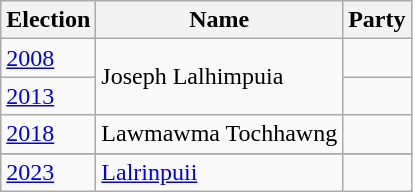<table class="wikitable sortable">
<tr>
<th>Election</th>
<th>Name</th>
<th colspan=2>Party</th>
</tr>
<tr>
<td><a href='#'>2008</a></td>
<td rowspan=2>Joseph Lalhimpuia</td>
<td></td>
</tr>
<tr>
<td><a href='#'>2013</a></td>
</tr>
<tr>
<td><a href='#'>2018</a></td>
<td>Lawmawma Tochhawng</td>
<td></td>
</tr>
<tr>
</tr>
<tr>
<td><a href='#'>2023</a></td>
<td><a href='#'>Lalrinpuii</a></td>
<td></td>
</tr>
</table>
